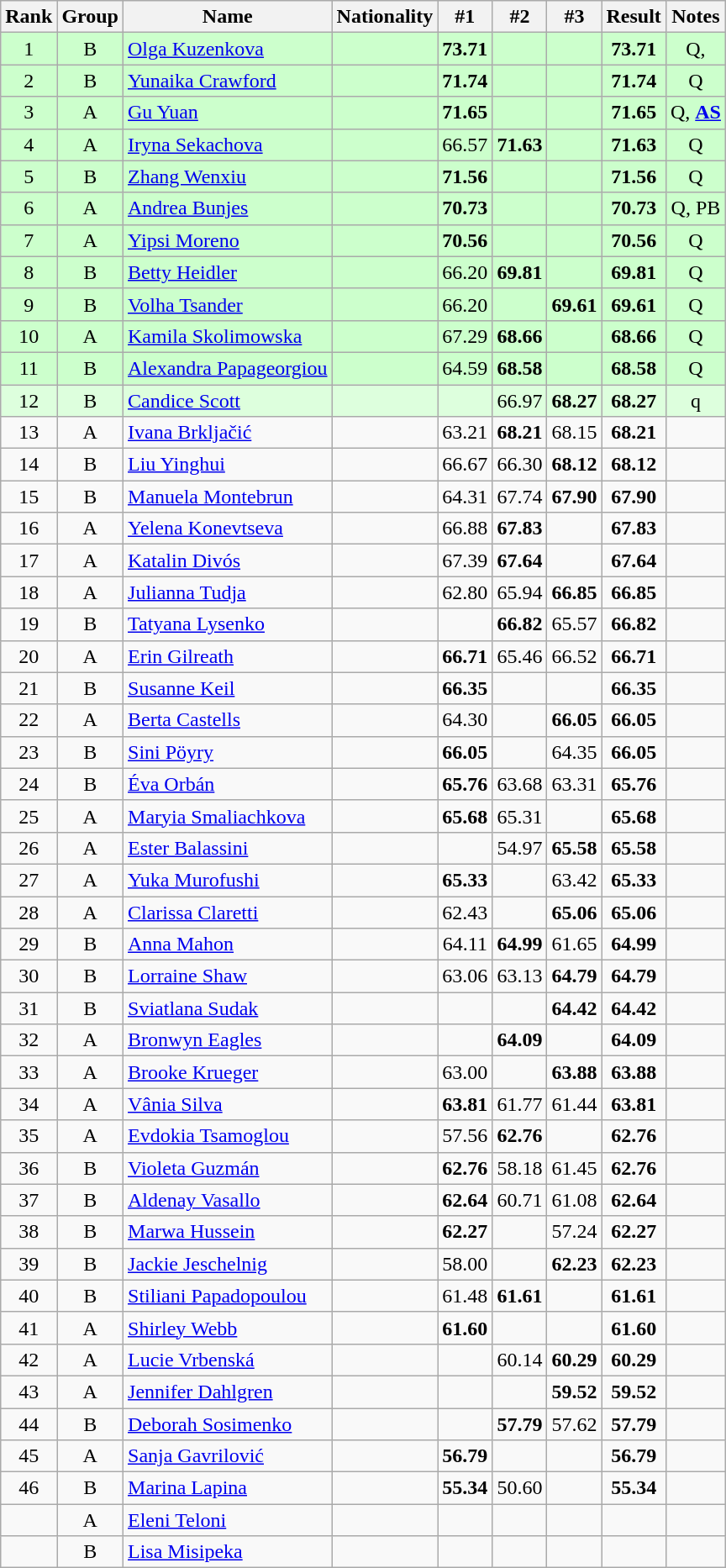<table class="wikitable sortable" style="text-align:center">
<tr>
<th>Rank</th>
<th>Group</th>
<th>Name</th>
<th>Nationality</th>
<th>#1</th>
<th>#2</th>
<th>#3</th>
<th>Result</th>
<th>Notes</th>
</tr>
<tr bgcolor=ccffcc>
<td>1</td>
<td>B</td>
<td align=left><a href='#'>Olga Kuzenkova</a></td>
<td align=left></td>
<td><strong>73.71 </strong></td>
<td></td>
<td></td>
<td><strong>73.71 </strong></td>
<td>Q, </td>
</tr>
<tr bgcolor=ccffcc>
<td>2</td>
<td>B</td>
<td align=left><a href='#'>Yunaika Crawford</a></td>
<td align=left></td>
<td><strong>71.74 </strong></td>
<td></td>
<td></td>
<td><strong>71.74 </strong></td>
<td>Q</td>
</tr>
<tr bgcolor=ccffcc>
<td>3</td>
<td>A</td>
<td align=left><a href='#'>Gu Yuan</a></td>
<td align=left></td>
<td><strong>71.65 </strong></td>
<td></td>
<td></td>
<td><strong>71.65 </strong></td>
<td>Q, <strong><a href='#'>AS</a></strong></td>
</tr>
<tr bgcolor=ccffcc>
<td>4</td>
<td>A</td>
<td align=left><a href='#'>Iryna Sekachova</a></td>
<td align=left></td>
<td>66.57</td>
<td><strong>71.63 </strong></td>
<td></td>
<td><strong>71.63 </strong></td>
<td>Q</td>
</tr>
<tr bgcolor=ccffcc>
<td>5</td>
<td>B</td>
<td align=left><a href='#'>Zhang Wenxiu</a></td>
<td align=left></td>
<td><strong>71.56 </strong></td>
<td></td>
<td></td>
<td><strong>71.56 </strong></td>
<td>Q</td>
</tr>
<tr bgcolor=ccffcc>
<td>6</td>
<td>A</td>
<td align=left><a href='#'>Andrea Bunjes</a></td>
<td align=left></td>
<td><strong>70.73 </strong></td>
<td></td>
<td></td>
<td><strong>70.73 </strong></td>
<td>Q, PB</td>
</tr>
<tr bgcolor=ccffcc>
<td>7</td>
<td>A</td>
<td align=left><a href='#'>Yipsi Moreno</a></td>
<td align=left></td>
<td><strong>70.56 </strong></td>
<td></td>
<td></td>
<td><strong>70.56 </strong></td>
<td>Q</td>
</tr>
<tr bgcolor=ccffcc>
<td>8</td>
<td>B</td>
<td align=left><a href='#'>Betty Heidler</a></td>
<td align=left></td>
<td>66.20</td>
<td><strong>69.81 </strong></td>
<td></td>
<td><strong>69.81 </strong></td>
<td>Q</td>
</tr>
<tr bgcolor=ccffcc>
<td>9</td>
<td>B</td>
<td align=left><a href='#'>Volha Tsander</a></td>
<td align=left></td>
<td>66.20</td>
<td></td>
<td><strong>69.61 </strong></td>
<td><strong>69.61 </strong></td>
<td>Q</td>
</tr>
<tr bgcolor=ccffcc>
<td>10</td>
<td>A</td>
<td align=left><a href='#'>Kamila Skolimowska</a></td>
<td align=left></td>
<td>67.29</td>
<td><strong>68.66 </strong></td>
<td></td>
<td><strong>68.66 </strong></td>
<td>Q</td>
</tr>
<tr bgcolor=ccffcc>
<td>11</td>
<td>B</td>
<td align=left><a href='#'>Alexandra Papageorgiou</a></td>
<td align=left></td>
<td>64.59</td>
<td><strong>68.58  </strong></td>
<td></td>
<td><strong>68.58 </strong></td>
<td>Q</td>
</tr>
<tr bgcolor=ddffdd>
<td>12</td>
<td>B</td>
<td align=left><a href='#'>Candice Scott</a></td>
<td align=left></td>
<td></td>
<td>66.97</td>
<td><strong>68.27 </strong></td>
<td><strong>68.27 </strong></td>
<td>q</td>
</tr>
<tr>
<td>13</td>
<td>A</td>
<td align=left><a href='#'>Ivana Brkljačić</a></td>
<td align=left></td>
<td>63.21</td>
<td><strong>68.21 </strong></td>
<td>68.15</td>
<td><strong>68.21 </strong></td>
<td></td>
</tr>
<tr>
<td>14</td>
<td>B</td>
<td align=left><a href='#'>Liu Yinghui</a></td>
<td align=left></td>
<td>66.67</td>
<td>66.30</td>
<td><strong>68.12 </strong></td>
<td><strong>68.12 </strong></td>
<td></td>
</tr>
<tr>
<td>15</td>
<td>B</td>
<td align=left><a href='#'>Manuela Montebrun</a></td>
<td align=left></td>
<td>64.31</td>
<td>67.74</td>
<td><strong>67.90 </strong></td>
<td><strong>67.90 </strong></td>
<td></td>
</tr>
<tr>
<td>16</td>
<td>A</td>
<td align=left><a href='#'>Yelena Konevtseva</a></td>
<td align=left></td>
<td>66.88</td>
<td><strong>67.83 </strong></td>
<td></td>
<td><strong>67.83 </strong></td>
<td></td>
</tr>
<tr>
<td>17</td>
<td>A</td>
<td align=left><a href='#'>Katalin Divós</a></td>
<td align=left></td>
<td>67.39</td>
<td><strong>67.64 </strong></td>
<td></td>
<td><strong>67.64 </strong></td>
<td></td>
</tr>
<tr>
<td>18</td>
<td>A</td>
<td align=left><a href='#'>Julianna Tudja</a></td>
<td align=left></td>
<td>62.80</td>
<td>65.94</td>
<td><strong>66.85 </strong></td>
<td><strong>66.85 </strong></td>
<td></td>
</tr>
<tr>
<td>19</td>
<td>B</td>
<td align=left><a href='#'>Tatyana Lysenko</a></td>
<td align=left></td>
<td></td>
<td><strong>66.82 </strong></td>
<td>65.57</td>
<td><strong>66.82 </strong></td>
<td></td>
</tr>
<tr>
<td>20</td>
<td>A</td>
<td align=left><a href='#'>Erin Gilreath</a></td>
<td align=left></td>
<td><strong>66.71 </strong></td>
<td>65.46</td>
<td>66.52</td>
<td><strong>66.71 </strong></td>
<td></td>
</tr>
<tr>
<td>21</td>
<td>B</td>
<td align=left><a href='#'>Susanne Keil</a></td>
<td align=left></td>
<td><strong>66.35 </strong></td>
<td></td>
<td></td>
<td><strong>66.35 </strong></td>
<td></td>
</tr>
<tr>
<td>22</td>
<td>A</td>
<td align=left><a href='#'>Berta Castells</a></td>
<td align=left></td>
<td>64.30</td>
<td></td>
<td><strong>66.05 </strong></td>
<td><strong>66.05 </strong></td>
<td></td>
</tr>
<tr>
<td>23</td>
<td>B</td>
<td align=left><a href='#'>Sini Pöyry</a></td>
<td align=left></td>
<td><strong>66.05 </strong></td>
<td></td>
<td>64.35</td>
<td><strong>66.05 </strong></td>
<td></td>
</tr>
<tr>
<td>24</td>
<td>B</td>
<td align=left><a href='#'>Éva Orbán</a></td>
<td align=left></td>
<td><strong>65.76 </strong></td>
<td>63.68</td>
<td>63.31</td>
<td><strong>65.76 </strong></td>
<td></td>
</tr>
<tr>
<td>25</td>
<td>A</td>
<td align=left><a href='#'>Maryia Smaliachkova</a></td>
<td align=left></td>
<td><strong>65.68 </strong></td>
<td>65.31</td>
<td></td>
<td><strong>65.68 </strong></td>
<td></td>
</tr>
<tr>
<td>26</td>
<td>A</td>
<td align=left><a href='#'>Ester Balassini</a></td>
<td align=left></td>
<td></td>
<td>54.97</td>
<td><strong>65.58 </strong></td>
<td><strong>65.58 </strong></td>
<td></td>
</tr>
<tr>
<td>27</td>
<td>A</td>
<td align=left><a href='#'>Yuka Murofushi</a></td>
<td align=left></td>
<td><strong>65.33 </strong></td>
<td></td>
<td>63.42</td>
<td><strong>65.33 </strong></td>
<td></td>
</tr>
<tr>
<td>28</td>
<td>A</td>
<td align=left><a href='#'>Clarissa Claretti</a></td>
<td align=left></td>
<td>62.43</td>
<td></td>
<td><strong>65.06 </strong></td>
<td><strong>65.06 </strong></td>
<td></td>
</tr>
<tr>
<td>29</td>
<td>B</td>
<td align=left><a href='#'>Anna Mahon</a></td>
<td align=left></td>
<td>64.11</td>
<td><strong>64.99 </strong></td>
<td>61.65</td>
<td><strong>64.99 </strong></td>
<td></td>
</tr>
<tr>
<td>30</td>
<td>B</td>
<td align=left><a href='#'>Lorraine Shaw</a></td>
<td align=left></td>
<td>63.06</td>
<td>63.13</td>
<td><strong>64.79 </strong></td>
<td><strong>64.79 </strong></td>
<td></td>
</tr>
<tr>
<td>31</td>
<td>B</td>
<td align=left><a href='#'>Sviatlana Sudak</a></td>
<td align=left></td>
<td></td>
<td></td>
<td><strong>64.42 </strong></td>
<td><strong>64.42 </strong></td>
<td></td>
</tr>
<tr>
<td>32</td>
<td>A</td>
<td align=left><a href='#'>Bronwyn Eagles</a></td>
<td align=left></td>
<td></td>
<td><strong>64.09 </strong></td>
<td></td>
<td><strong>64.09 </strong></td>
<td></td>
</tr>
<tr>
<td>33</td>
<td>A</td>
<td align=left><a href='#'>Brooke Krueger</a></td>
<td align=left></td>
<td>63.00</td>
<td></td>
<td><strong>63.88 </strong></td>
<td><strong>63.88 </strong></td>
<td></td>
</tr>
<tr>
<td>34</td>
<td>A</td>
<td align=left><a href='#'>Vânia Silva</a></td>
<td align=left></td>
<td><strong>63.81 </strong></td>
<td>61.77</td>
<td>61.44</td>
<td><strong>63.81 </strong></td>
<td></td>
</tr>
<tr>
<td>35</td>
<td>A</td>
<td align=left><a href='#'>Evdokia Tsamoglou</a></td>
<td align=left></td>
<td>57.56</td>
<td><strong>62.76 </strong></td>
<td></td>
<td><strong>62.76 </strong></td>
<td></td>
</tr>
<tr>
<td>36</td>
<td>B</td>
<td align=left><a href='#'>Violeta Guzmán</a></td>
<td align=left></td>
<td><strong>62.76 </strong></td>
<td>58.18</td>
<td>61.45</td>
<td><strong>62.76 </strong></td>
<td></td>
</tr>
<tr>
<td>37</td>
<td>B</td>
<td align=left><a href='#'>Aldenay Vasallo</a></td>
<td align=left></td>
<td><strong>62.64 </strong></td>
<td>60.71</td>
<td>61.08</td>
<td><strong>62.64 </strong></td>
<td></td>
</tr>
<tr>
<td>38</td>
<td>B</td>
<td align=left><a href='#'>Marwa Hussein</a></td>
<td align=left></td>
<td><strong>62.27 </strong></td>
<td></td>
<td>57.24</td>
<td><strong>62.27 </strong></td>
<td></td>
</tr>
<tr>
<td>39</td>
<td>B</td>
<td align=left><a href='#'>Jackie Jeschelnig</a></td>
<td align=left></td>
<td>58.00</td>
<td></td>
<td><strong>62.23 </strong></td>
<td><strong>62.23 </strong></td>
<td></td>
</tr>
<tr>
<td>40</td>
<td>B</td>
<td align=left><a href='#'>Stiliani Papadopoulou</a></td>
<td align=left></td>
<td>61.48</td>
<td><strong>61.61 </strong></td>
<td></td>
<td><strong>61.61 </strong></td>
<td></td>
</tr>
<tr>
<td>41</td>
<td>A</td>
<td align=left><a href='#'>Shirley Webb</a></td>
<td align=left></td>
<td><strong>61.60 </strong></td>
<td></td>
<td></td>
<td><strong>61.60 </strong></td>
<td></td>
</tr>
<tr>
<td>42</td>
<td>A</td>
<td align=left><a href='#'>Lucie Vrbenská</a></td>
<td align=left></td>
<td></td>
<td>60.14</td>
<td><strong>60.29 </strong></td>
<td><strong>60.29 </strong></td>
<td></td>
</tr>
<tr>
<td>43</td>
<td>A</td>
<td align=left><a href='#'>Jennifer Dahlgren</a></td>
<td align=left></td>
<td></td>
<td></td>
<td><strong>59.52 </strong></td>
<td><strong>59.52 </strong></td>
<td></td>
</tr>
<tr>
<td>44</td>
<td>B</td>
<td align=left><a href='#'>Deborah Sosimenko</a></td>
<td align=left></td>
<td></td>
<td><strong>57.79 </strong></td>
<td>57.62</td>
<td><strong>57.79 </strong></td>
<td></td>
</tr>
<tr>
<td>45</td>
<td>A</td>
<td align=left><a href='#'>Sanja Gavrilović</a></td>
<td align=left></td>
<td><strong>56.79 </strong></td>
<td></td>
<td></td>
<td><strong>56.79 </strong></td>
<td></td>
</tr>
<tr>
<td>46</td>
<td>B</td>
<td align=left><a href='#'>Marina Lapina</a></td>
<td align=left></td>
<td><strong>55.34 </strong></td>
<td>50.60</td>
<td></td>
<td><strong>55.34 </strong></td>
<td></td>
</tr>
<tr>
<td></td>
<td>A</td>
<td align=left><a href='#'>Eleni Teloni</a></td>
<td align=left></td>
<td></td>
<td></td>
<td></td>
<td><strong></strong></td>
<td></td>
</tr>
<tr>
<td></td>
<td>B</td>
<td align=left><a href='#'>Lisa Misipeka</a></td>
<td align=left></td>
<td></td>
<td></td>
<td></td>
<td><strong></strong></td>
<td></td>
</tr>
</table>
